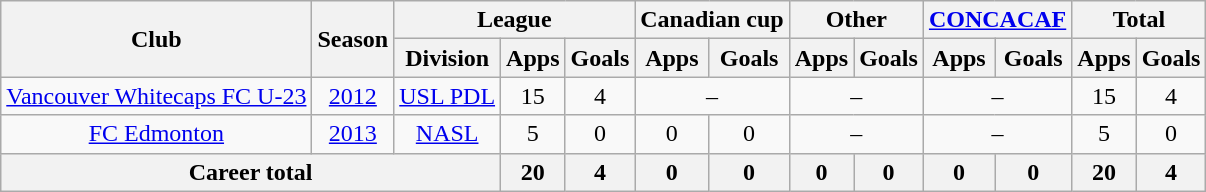<table class="wikitable" style="text-align:center">
<tr>
<th rowspan="2">Club</th>
<th rowspan="2">Season</th>
<th colspan="3">League</th>
<th colspan="2">Canadian cup</th>
<th colspan="2">Other</th>
<th colspan="2"><a href='#'>CONCACAF</a></th>
<th colspan="2">Total</th>
</tr>
<tr>
<th>Division</th>
<th>Apps</th>
<th>Goals</th>
<th>Apps</th>
<th>Goals</th>
<th>Apps</th>
<th>Goals</th>
<th>Apps</th>
<th>Goals</th>
<th>Apps</th>
<th>Goals</th>
</tr>
<tr>
<td><a href='#'>Vancouver Whitecaps FC U-23</a></td>
<td><a href='#'>2012</a></td>
<td><a href='#'>USL PDL</a></td>
<td>15</td>
<td>4</td>
<td colspan="2">–</td>
<td colspan="2">–</td>
<td colspan="2">–</td>
<td>15</td>
<td>4</td>
</tr>
<tr>
<td><a href='#'>FC Edmonton</a></td>
<td><a href='#'>2013</a></td>
<td><a href='#'>NASL</a></td>
<td>5</td>
<td>0</td>
<td>0</td>
<td>0</td>
<td colspan="2">–</td>
<td colspan="2">–</td>
<td>5</td>
<td>0</td>
</tr>
<tr>
<th colspan="3">Career total</th>
<th>20</th>
<th>4</th>
<th>0</th>
<th>0</th>
<th>0</th>
<th>0</th>
<th>0</th>
<th>0</th>
<th>20</th>
<th>4</th>
</tr>
</table>
